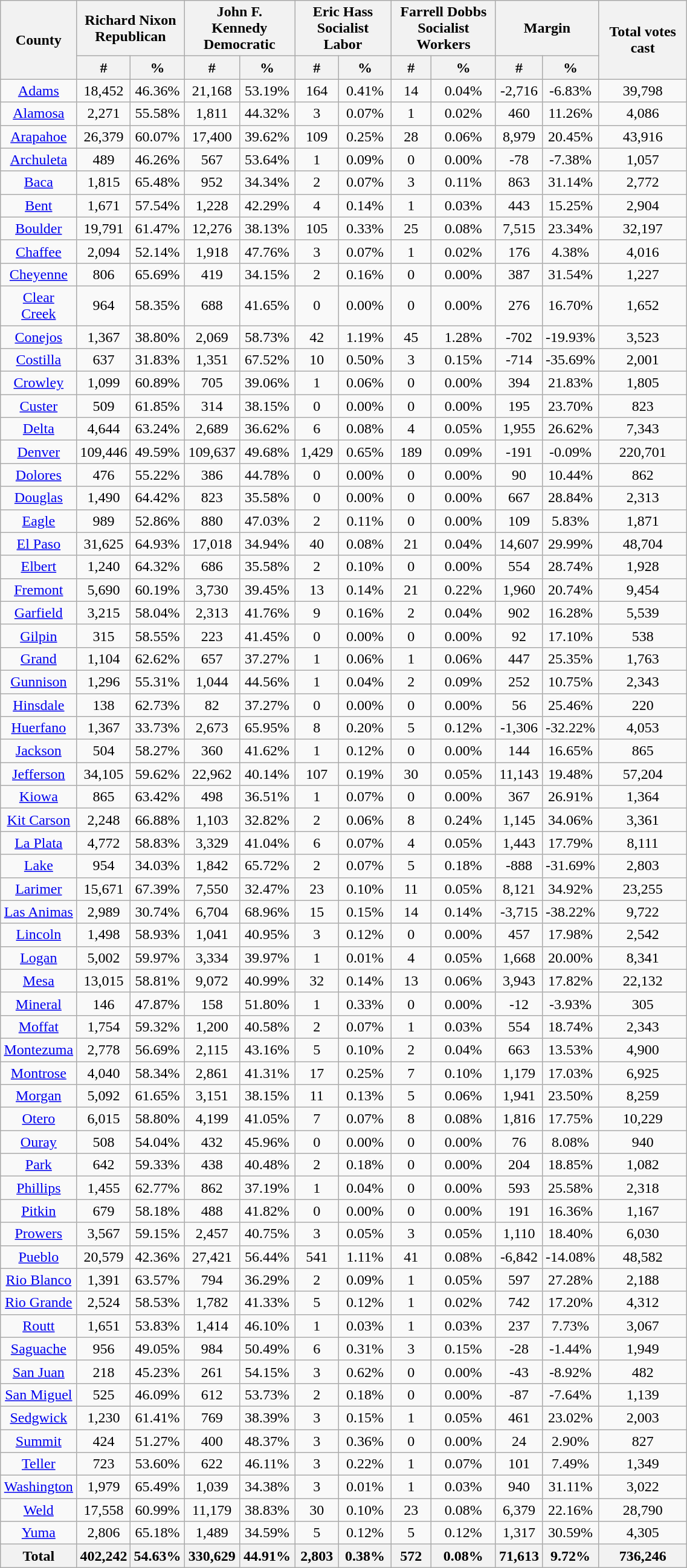<table width="60%"  class="wikitable sortable" style="text-align:center">
<tr>
<th style="text-align:center;" rowspan="2">County</th>
<th style="text-align:center;" colspan="2">Richard Nixon<br>Republican</th>
<th style="text-align:center;" colspan="2">John F. Kennedy<br>Democratic</th>
<th style="text-align:center;" colspan="2">Eric Hass<br>Socialist Labor</th>
<th style="text-align:center;" colspan="2">Farrell Dobbs<br>Socialist Workers</th>
<th style="text-align:center;" colspan="2">Margin</th>
<th style="text-align:center;" rowspan="2">Total votes cast</th>
</tr>
<tr>
<th style="text-align:center;" data-sort-type="number">#</th>
<th style="text-align:center;" data-sort-type="number">%</th>
<th style="text-align:center;" data-sort-type="number">#</th>
<th style="text-align:center;" data-sort-type="number">%</th>
<th style="text-align:center;" data-sort-type="number">#</th>
<th style="text-align:center;" data-sort-type="number">%</th>
<th style="text-align:center;" data-sort-type="number">#</th>
<th style="text-align:center;" data-sort-type="number">%</th>
<th style="text-align:center;" data-sort-type="number">#</th>
<th style="text-align:center;" data-sort-type="number">%</th>
</tr>
<tr style="text-align:center;">
<td><a href='#'>Adams</a></td>
<td>18,452</td>
<td>46.36%</td>
<td>21,168</td>
<td>53.19%</td>
<td>164</td>
<td>0.41%</td>
<td>14</td>
<td>0.04%</td>
<td>-2,716</td>
<td>-6.83%</td>
<td>39,798</td>
</tr>
<tr style="text-align:center;">
<td><a href='#'>Alamosa</a></td>
<td>2,271</td>
<td>55.58%</td>
<td>1,811</td>
<td>44.32%</td>
<td>3</td>
<td>0.07%</td>
<td>1</td>
<td>0.02%</td>
<td>460</td>
<td>11.26%</td>
<td>4,086</td>
</tr>
<tr style="text-align:center;">
<td><a href='#'>Arapahoe</a></td>
<td>26,379</td>
<td>60.07%</td>
<td>17,400</td>
<td>39.62%</td>
<td>109</td>
<td>0.25%</td>
<td>28</td>
<td>0.06%</td>
<td>8,979</td>
<td>20.45%</td>
<td>43,916</td>
</tr>
<tr style="text-align:center;">
<td><a href='#'>Archuleta</a></td>
<td>489</td>
<td>46.26%</td>
<td>567</td>
<td>53.64%</td>
<td>1</td>
<td>0.09%</td>
<td>0</td>
<td>0.00%</td>
<td>-78</td>
<td>-7.38%</td>
<td>1,057</td>
</tr>
<tr style="text-align:center;">
<td><a href='#'>Baca</a></td>
<td>1,815</td>
<td>65.48%</td>
<td>952</td>
<td>34.34%</td>
<td>2</td>
<td>0.07%</td>
<td>3</td>
<td>0.11%</td>
<td>863</td>
<td>31.14%</td>
<td>2,772</td>
</tr>
<tr style="text-align:center;">
<td><a href='#'>Bent</a></td>
<td>1,671</td>
<td>57.54%</td>
<td>1,228</td>
<td>42.29%</td>
<td>4</td>
<td>0.14%</td>
<td>1</td>
<td>0.03%</td>
<td>443</td>
<td>15.25%</td>
<td>2,904</td>
</tr>
<tr style="text-align:center;">
<td><a href='#'>Boulder</a></td>
<td>19,791</td>
<td>61.47%</td>
<td>12,276</td>
<td>38.13%</td>
<td>105</td>
<td>0.33%</td>
<td>25</td>
<td>0.08%</td>
<td>7,515</td>
<td>23.34%</td>
<td>32,197</td>
</tr>
<tr style="text-align:center;">
<td><a href='#'>Chaffee</a></td>
<td>2,094</td>
<td>52.14%</td>
<td>1,918</td>
<td>47.76%</td>
<td>3</td>
<td>0.07%</td>
<td>1</td>
<td>0.02%</td>
<td>176</td>
<td>4.38%</td>
<td>4,016</td>
</tr>
<tr style="text-align:center;">
<td><a href='#'>Cheyenne</a></td>
<td>806</td>
<td>65.69%</td>
<td>419</td>
<td>34.15%</td>
<td>2</td>
<td>0.16%</td>
<td>0</td>
<td>0.00%</td>
<td>387</td>
<td>31.54%</td>
<td>1,227</td>
</tr>
<tr style="text-align:center;">
<td><a href='#'>Clear Creek</a></td>
<td>964</td>
<td>58.35%</td>
<td>688</td>
<td>41.65%</td>
<td>0</td>
<td>0.00%</td>
<td>0</td>
<td>0.00%</td>
<td>276</td>
<td>16.70%</td>
<td>1,652</td>
</tr>
<tr style="text-align:center;">
<td><a href='#'>Conejos</a></td>
<td>1,367</td>
<td>38.80%</td>
<td>2,069</td>
<td>58.73%</td>
<td>42</td>
<td>1.19%</td>
<td>45</td>
<td>1.28%</td>
<td>-702</td>
<td>-19.93%</td>
<td>3,523</td>
</tr>
<tr style="text-align:center;">
<td><a href='#'>Costilla</a></td>
<td>637</td>
<td>31.83%</td>
<td>1,351</td>
<td>67.52%</td>
<td>10</td>
<td>0.50%</td>
<td>3</td>
<td>0.15%</td>
<td>-714</td>
<td>-35.69%</td>
<td>2,001</td>
</tr>
<tr style="text-align:center;">
<td><a href='#'>Crowley</a></td>
<td>1,099</td>
<td>60.89%</td>
<td>705</td>
<td>39.06%</td>
<td>1</td>
<td>0.06%</td>
<td>0</td>
<td>0.00%</td>
<td>394</td>
<td>21.83%</td>
<td>1,805</td>
</tr>
<tr style="text-align:center;">
<td><a href='#'>Custer</a></td>
<td>509</td>
<td>61.85%</td>
<td>314</td>
<td>38.15%</td>
<td>0</td>
<td>0.00%</td>
<td>0</td>
<td>0.00%</td>
<td>195</td>
<td>23.70%</td>
<td>823</td>
</tr>
<tr style="text-align:center;">
<td><a href='#'>Delta</a></td>
<td>4,644</td>
<td>63.24%</td>
<td>2,689</td>
<td>36.62%</td>
<td>6</td>
<td>0.08%</td>
<td>4</td>
<td>0.05%</td>
<td>1,955</td>
<td>26.62%</td>
<td>7,343</td>
</tr>
<tr style="text-align:center;">
<td><a href='#'>Denver</a></td>
<td>109,446</td>
<td>49.59%</td>
<td>109,637</td>
<td>49.68%</td>
<td>1,429</td>
<td>0.65%</td>
<td>189</td>
<td>0.09%</td>
<td>-191</td>
<td>-0.09%</td>
<td>220,701</td>
</tr>
<tr style="text-align:center;">
<td><a href='#'>Dolores</a></td>
<td>476</td>
<td>55.22%</td>
<td>386</td>
<td>44.78%</td>
<td>0</td>
<td>0.00%</td>
<td>0</td>
<td>0.00%</td>
<td>90</td>
<td>10.44%</td>
<td>862</td>
</tr>
<tr style="text-align:center;">
<td><a href='#'>Douglas</a></td>
<td>1,490</td>
<td>64.42%</td>
<td>823</td>
<td>35.58%</td>
<td>0</td>
<td>0.00%</td>
<td>0</td>
<td>0.00%</td>
<td>667</td>
<td>28.84%</td>
<td>2,313</td>
</tr>
<tr style="text-align:center;">
<td><a href='#'>Eagle</a></td>
<td>989</td>
<td>52.86%</td>
<td>880</td>
<td>47.03%</td>
<td>2</td>
<td>0.11%</td>
<td>0</td>
<td>0.00%</td>
<td>109</td>
<td>5.83%</td>
<td>1,871</td>
</tr>
<tr style="text-align:center;">
<td><a href='#'>El Paso</a></td>
<td>31,625</td>
<td>64.93%</td>
<td>17,018</td>
<td>34.94%</td>
<td>40</td>
<td>0.08%</td>
<td>21</td>
<td>0.04%</td>
<td>14,607</td>
<td>29.99%</td>
<td>48,704</td>
</tr>
<tr style="text-align:center;">
<td><a href='#'>Elbert</a></td>
<td>1,240</td>
<td>64.32%</td>
<td>686</td>
<td>35.58%</td>
<td>2</td>
<td>0.10%</td>
<td>0</td>
<td>0.00%</td>
<td>554</td>
<td>28.74%</td>
<td>1,928</td>
</tr>
<tr style="text-align:center;">
<td><a href='#'>Fremont</a></td>
<td>5,690</td>
<td>60.19%</td>
<td>3,730</td>
<td>39.45%</td>
<td>13</td>
<td>0.14%</td>
<td>21</td>
<td>0.22%</td>
<td>1,960</td>
<td>20.74%</td>
<td>9,454</td>
</tr>
<tr style="text-align:center;">
<td><a href='#'>Garfield</a></td>
<td>3,215</td>
<td>58.04%</td>
<td>2,313</td>
<td>41.76%</td>
<td>9</td>
<td>0.16%</td>
<td>2</td>
<td>0.04%</td>
<td>902</td>
<td>16.28%</td>
<td>5,539</td>
</tr>
<tr style="text-align:center;">
<td><a href='#'>Gilpin</a></td>
<td>315</td>
<td>58.55%</td>
<td>223</td>
<td>41.45%</td>
<td>0</td>
<td>0.00%</td>
<td>0</td>
<td>0.00%</td>
<td>92</td>
<td>17.10%</td>
<td>538</td>
</tr>
<tr style="text-align:center;">
<td><a href='#'>Grand</a></td>
<td>1,104</td>
<td>62.62%</td>
<td>657</td>
<td>37.27%</td>
<td>1</td>
<td>0.06%</td>
<td>1</td>
<td>0.06%</td>
<td>447</td>
<td>25.35%</td>
<td>1,763</td>
</tr>
<tr style="text-align:center;">
<td><a href='#'>Gunnison</a></td>
<td>1,296</td>
<td>55.31%</td>
<td>1,044</td>
<td>44.56%</td>
<td>1</td>
<td>0.04%</td>
<td>2</td>
<td>0.09%</td>
<td>252</td>
<td>10.75%</td>
<td>2,343</td>
</tr>
<tr style="text-align:center;">
<td><a href='#'>Hinsdale</a></td>
<td>138</td>
<td>62.73%</td>
<td>82</td>
<td>37.27%</td>
<td>0</td>
<td>0.00%</td>
<td>0</td>
<td>0.00%</td>
<td>56</td>
<td>25.46%</td>
<td>220</td>
</tr>
<tr style="text-align:center;">
<td><a href='#'>Huerfano</a></td>
<td>1,367</td>
<td>33.73%</td>
<td>2,673</td>
<td>65.95%</td>
<td>8</td>
<td>0.20%</td>
<td>5</td>
<td>0.12%</td>
<td>-1,306</td>
<td>-32.22%</td>
<td>4,053</td>
</tr>
<tr style="text-align:center;">
<td><a href='#'>Jackson</a></td>
<td>504</td>
<td>58.27%</td>
<td>360</td>
<td>41.62%</td>
<td>1</td>
<td>0.12%</td>
<td>0</td>
<td>0.00%</td>
<td>144</td>
<td>16.65%</td>
<td>865</td>
</tr>
<tr style="text-align:center;">
<td><a href='#'>Jefferson</a></td>
<td>34,105</td>
<td>59.62%</td>
<td>22,962</td>
<td>40.14%</td>
<td>107</td>
<td>0.19%</td>
<td>30</td>
<td>0.05%</td>
<td>11,143</td>
<td>19.48%</td>
<td>57,204</td>
</tr>
<tr style="text-align:center;">
<td><a href='#'>Kiowa</a></td>
<td>865</td>
<td>63.42%</td>
<td>498</td>
<td>36.51%</td>
<td>1</td>
<td>0.07%</td>
<td>0</td>
<td>0.00%</td>
<td>367</td>
<td>26.91%</td>
<td>1,364</td>
</tr>
<tr style="text-align:center;">
<td><a href='#'>Kit Carson</a></td>
<td>2,248</td>
<td>66.88%</td>
<td>1,103</td>
<td>32.82%</td>
<td>2</td>
<td>0.06%</td>
<td>8</td>
<td>0.24%</td>
<td>1,145</td>
<td>34.06%</td>
<td>3,361</td>
</tr>
<tr style="text-align:center;">
<td><a href='#'>La Plata</a></td>
<td>4,772</td>
<td>58.83%</td>
<td>3,329</td>
<td>41.04%</td>
<td>6</td>
<td>0.07%</td>
<td>4</td>
<td>0.05%</td>
<td>1,443</td>
<td>17.79%</td>
<td>8,111</td>
</tr>
<tr style="text-align:center;">
<td><a href='#'>Lake</a></td>
<td>954</td>
<td>34.03%</td>
<td>1,842</td>
<td>65.72%</td>
<td>2</td>
<td>0.07%</td>
<td>5</td>
<td>0.18%</td>
<td>-888</td>
<td>-31.69%</td>
<td>2,803</td>
</tr>
<tr style="text-align:center;">
<td><a href='#'>Larimer</a></td>
<td>15,671</td>
<td>67.39%</td>
<td>7,550</td>
<td>32.47%</td>
<td>23</td>
<td>0.10%</td>
<td>11</td>
<td>0.05%</td>
<td>8,121</td>
<td>34.92%</td>
<td>23,255</td>
</tr>
<tr style="text-align:center;">
<td><a href='#'>Las Animas</a></td>
<td>2,989</td>
<td>30.74%</td>
<td>6,704</td>
<td>68.96%</td>
<td>15</td>
<td>0.15%</td>
<td>14</td>
<td>0.14%</td>
<td>-3,715</td>
<td>-38.22%</td>
<td>9,722</td>
</tr>
<tr style="text-align:center;">
<td><a href='#'>Lincoln</a></td>
<td>1,498</td>
<td>58.93%</td>
<td>1,041</td>
<td>40.95%</td>
<td>3</td>
<td>0.12%</td>
<td>0</td>
<td>0.00%</td>
<td>457</td>
<td>17.98%</td>
<td>2,542</td>
</tr>
<tr style="text-align:center;">
<td><a href='#'>Logan</a></td>
<td>5,002</td>
<td>59.97%</td>
<td>3,334</td>
<td>39.97%</td>
<td>1</td>
<td>0.01%</td>
<td>4</td>
<td>0.05%</td>
<td>1,668</td>
<td>20.00%</td>
<td>8,341</td>
</tr>
<tr style="text-align:center;">
<td><a href='#'>Mesa</a></td>
<td>13,015</td>
<td>58.81%</td>
<td>9,072</td>
<td>40.99%</td>
<td>32</td>
<td>0.14%</td>
<td>13</td>
<td>0.06%</td>
<td>3,943</td>
<td>17.82%</td>
<td>22,132</td>
</tr>
<tr style="text-align:center;">
<td><a href='#'>Mineral</a></td>
<td>146</td>
<td>47.87%</td>
<td>158</td>
<td>51.80%</td>
<td>1</td>
<td>0.33%</td>
<td>0</td>
<td>0.00%</td>
<td>-12</td>
<td>-3.93%</td>
<td>305</td>
</tr>
<tr style="text-align:center;">
<td><a href='#'>Moffat</a></td>
<td>1,754</td>
<td>59.32%</td>
<td>1,200</td>
<td>40.58%</td>
<td>2</td>
<td>0.07%</td>
<td>1</td>
<td>0.03%</td>
<td>554</td>
<td>18.74%</td>
<td>2,343</td>
</tr>
<tr style="text-align:center;">
<td><a href='#'>Montezuma</a></td>
<td>2,778</td>
<td>56.69%</td>
<td>2,115</td>
<td>43.16%</td>
<td>5</td>
<td>0.10%</td>
<td>2</td>
<td>0.04%</td>
<td>663</td>
<td>13.53%</td>
<td>4,900</td>
</tr>
<tr style="text-align:center;">
<td><a href='#'>Montrose</a></td>
<td>4,040</td>
<td>58.34%</td>
<td>2,861</td>
<td>41.31%</td>
<td>17</td>
<td>0.25%</td>
<td>7</td>
<td>0.10%</td>
<td>1,179</td>
<td>17.03%</td>
<td>6,925</td>
</tr>
<tr style="text-align:center;">
<td><a href='#'>Morgan</a></td>
<td>5,092</td>
<td>61.65%</td>
<td>3,151</td>
<td>38.15%</td>
<td>11</td>
<td>0.13%</td>
<td>5</td>
<td>0.06%</td>
<td>1,941</td>
<td>23.50%</td>
<td>8,259</td>
</tr>
<tr style="text-align:center;">
<td><a href='#'>Otero</a></td>
<td>6,015</td>
<td>58.80%</td>
<td>4,199</td>
<td>41.05%</td>
<td>7</td>
<td>0.07%</td>
<td>8</td>
<td>0.08%</td>
<td>1,816</td>
<td>17.75%</td>
<td>10,229</td>
</tr>
<tr style="text-align:center;">
<td><a href='#'>Ouray</a></td>
<td>508</td>
<td>54.04%</td>
<td>432</td>
<td>45.96%</td>
<td>0</td>
<td>0.00%</td>
<td>0</td>
<td>0.00%</td>
<td>76</td>
<td>8.08%</td>
<td>940</td>
</tr>
<tr style="text-align:center;">
<td><a href='#'>Park</a></td>
<td>642</td>
<td>59.33%</td>
<td>438</td>
<td>40.48%</td>
<td>2</td>
<td>0.18%</td>
<td>0</td>
<td>0.00%</td>
<td>204</td>
<td>18.85%</td>
<td>1,082</td>
</tr>
<tr style="text-align:center;">
<td><a href='#'>Phillips</a></td>
<td>1,455</td>
<td>62.77%</td>
<td>862</td>
<td>37.19%</td>
<td>1</td>
<td>0.04%</td>
<td>0</td>
<td>0.00%</td>
<td>593</td>
<td>25.58%</td>
<td>2,318</td>
</tr>
<tr style="text-align:center;">
<td><a href='#'>Pitkin</a></td>
<td>679</td>
<td>58.18%</td>
<td>488</td>
<td>41.82%</td>
<td>0</td>
<td>0.00%</td>
<td>0</td>
<td>0.00%</td>
<td>191</td>
<td>16.36%</td>
<td>1,167</td>
</tr>
<tr style="text-align:center;">
<td><a href='#'>Prowers</a></td>
<td>3,567</td>
<td>59.15%</td>
<td>2,457</td>
<td>40.75%</td>
<td>3</td>
<td>0.05%</td>
<td>3</td>
<td>0.05%</td>
<td>1,110</td>
<td>18.40%</td>
<td>6,030</td>
</tr>
<tr style="text-align:center;">
<td><a href='#'>Pueblo</a></td>
<td>20,579</td>
<td>42.36%</td>
<td>27,421</td>
<td>56.44%</td>
<td>541</td>
<td>1.11%</td>
<td>41</td>
<td>0.08%</td>
<td>-6,842</td>
<td>-14.08%</td>
<td>48,582</td>
</tr>
<tr style="text-align:center;">
<td><a href='#'>Rio Blanco</a></td>
<td>1,391</td>
<td>63.57%</td>
<td>794</td>
<td>36.29%</td>
<td>2</td>
<td>0.09%</td>
<td>1</td>
<td>0.05%</td>
<td>597</td>
<td>27.28%</td>
<td>2,188</td>
</tr>
<tr style="text-align:center;">
<td><a href='#'>Rio Grande</a></td>
<td>2,524</td>
<td>58.53%</td>
<td>1,782</td>
<td>41.33%</td>
<td>5</td>
<td>0.12%</td>
<td>1</td>
<td>0.02%</td>
<td>742</td>
<td>17.20%</td>
<td>4,312</td>
</tr>
<tr style="text-align:center;">
<td><a href='#'>Routt</a></td>
<td>1,651</td>
<td>53.83%</td>
<td>1,414</td>
<td>46.10%</td>
<td>1</td>
<td>0.03%</td>
<td>1</td>
<td>0.03%</td>
<td>237</td>
<td>7.73%</td>
<td>3,067</td>
</tr>
<tr style="text-align:center;">
<td><a href='#'>Saguache</a></td>
<td>956</td>
<td>49.05%</td>
<td>984</td>
<td>50.49%</td>
<td>6</td>
<td>0.31%</td>
<td>3</td>
<td>0.15%</td>
<td>-28</td>
<td>-1.44%</td>
<td>1,949</td>
</tr>
<tr style="text-align:center;">
<td><a href='#'>San Juan</a></td>
<td>218</td>
<td>45.23%</td>
<td>261</td>
<td>54.15%</td>
<td>3</td>
<td>0.62%</td>
<td>0</td>
<td>0.00%</td>
<td>-43</td>
<td>-8.92%</td>
<td>482</td>
</tr>
<tr style="text-align:center;">
<td><a href='#'>San Miguel</a></td>
<td>525</td>
<td>46.09%</td>
<td>612</td>
<td>53.73%</td>
<td>2</td>
<td>0.18%</td>
<td>0</td>
<td>0.00%</td>
<td>-87</td>
<td>-7.64%</td>
<td>1,139</td>
</tr>
<tr style="text-align:center;">
<td><a href='#'>Sedgwick</a></td>
<td>1,230</td>
<td>61.41%</td>
<td>769</td>
<td>38.39%</td>
<td>3</td>
<td>0.15%</td>
<td>1</td>
<td>0.05%</td>
<td>461</td>
<td>23.02%</td>
<td>2,003</td>
</tr>
<tr style="text-align:center;">
<td><a href='#'>Summit</a></td>
<td>424</td>
<td>51.27%</td>
<td>400</td>
<td>48.37%</td>
<td>3</td>
<td>0.36%</td>
<td>0</td>
<td>0.00%</td>
<td>24</td>
<td>2.90%</td>
<td>827</td>
</tr>
<tr style="text-align:center;">
<td><a href='#'>Teller</a></td>
<td>723</td>
<td>53.60%</td>
<td>622</td>
<td>46.11%</td>
<td>3</td>
<td>0.22%</td>
<td>1</td>
<td>0.07%</td>
<td>101</td>
<td>7.49%</td>
<td>1,349</td>
</tr>
<tr style="text-align:center;">
<td><a href='#'>Washington</a></td>
<td>1,979</td>
<td>65.49%</td>
<td>1,039</td>
<td>34.38%</td>
<td>3</td>
<td>0.01%</td>
<td>1</td>
<td>0.03%</td>
<td>940</td>
<td>31.11%</td>
<td>3,022</td>
</tr>
<tr style="text-align:center;">
<td><a href='#'>Weld</a></td>
<td>17,558</td>
<td>60.99%</td>
<td>11,179</td>
<td>38.83%</td>
<td>30</td>
<td>0.10%</td>
<td>23</td>
<td>0.08%</td>
<td>6,379</td>
<td>22.16%</td>
<td>28,790</td>
</tr>
<tr style="text-align:center;">
<td><a href='#'>Yuma</a></td>
<td>2,806</td>
<td>65.18%</td>
<td>1,489</td>
<td>34.59%</td>
<td>5</td>
<td>0.12%</td>
<td>5</td>
<td>0.12%</td>
<td>1,317</td>
<td>30.59%</td>
<td>4,305</td>
</tr>
<tr>
<th>Total</th>
<th>402,242</th>
<th>54.63%</th>
<th>330,629</th>
<th>44.91%</th>
<th>2,803</th>
<th>0.38%</th>
<th>572</th>
<th>0.08%</th>
<th>71,613</th>
<th>9.72%</th>
<th>736,246</th>
</tr>
</table>
